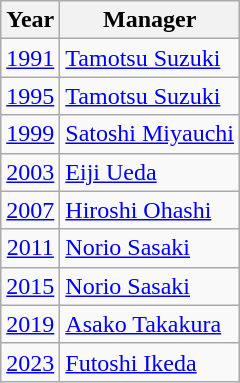<table class="wikitable">
<tr>
<th>Year</th>
<th>Manager</th>
</tr>
<tr>
<td align=center><a href='#'>1991</a></td>
<td> <a href='#'>Tamotsu Suzuki</a></td>
</tr>
<tr>
<td align=center><a href='#'>1995</a></td>
<td> <a href='#'>Tamotsu Suzuki</a></td>
</tr>
<tr>
<td align=center><a href='#'>1999</a></td>
<td> <a href='#'>Satoshi Miyauchi</a></td>
</tr>
<tr>
<td align=center><a href='#'>2003</a></td>
<td> <a href='#'>Eiji Ueda</a></td>
</tr>
<tr>
<td align=center><a href='#'>2007</a></td>
<td> <a href='#'>Hiroshi Ohashi</a></td>
</tr>
<tr>
<td align=center><a href='#'>2011</a></td>
<td> <a href='#'>Norio Sasaki</a></td>
</tr>
<tr>
<td align=center><a href='#'>2015</a></td>
<td> <a href='#'>Norio Sasaki</a></td>
</tr>
<tr>
<td align=center><a href='#'>2019</a></td>
<td> <a href='#'>Asako Takakura</a></td>
</tr>
<tr>
<td align=center><a href='#'>2023</a></td>
<td> <a href='#'>Futoshi Ikeda</a></td>
</tr>
</table>
